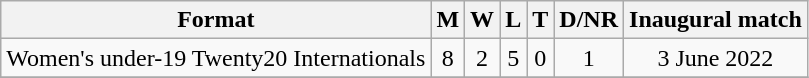<table class="wikitable" style="text-align: center">
<tr>
<th>Format</th>
<th>M</th>
<th>W</th>
<th>L</th>
<th>T</th>
<th>D/NR</th>
<th>Inaugural match</th>
</tr>
<tr>
<td align="left">Women's under-19 Twenty20 Internationals</td>
<td>8</td>
<td>2</td>
<td>5</td>
<td>0</td>
<td>1</td>
<td>3 June 2022</td>
</tr>
<tr>
</tr>
</table>
